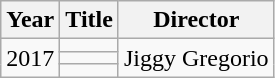<table class="wikitable">
<tr>
<th>Year</th>
<th>Title</th>
<th>Director</th>
</tr>
<tr>
<td rowspan="3">2017</td>
<td></td>
<td rowspan="3">Jiggy Gregorio</td>
</tr>
<tr>
<td></td>
</tr>
<tr>
<td></td>
</tr>
</table>
